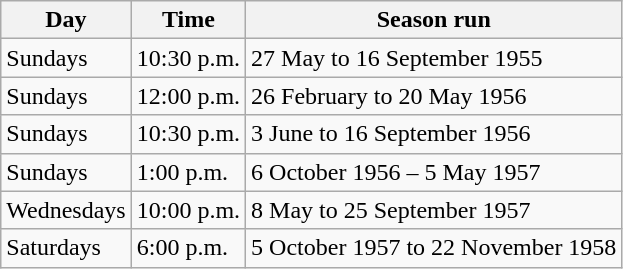<table class="wikitable">
<tr>
<th>Day</th>
<th>Time</th>
<th>Season run</th>
</tr>
<tr>
<td>Sundays</td>
<td>10:30 p.m.</td>
<td>27 May to 16 September 1955</td>
</tr>
<tr>
<td>Sundays</td>
<td>12:00 p.m.</td>
<td>26 February to 20 May 1956</td>
</tr>
<tr>
<td>Sundays</td>
<td>10:30 p.m.</td>
<td>3 June to 16 September 1956</td>
</tr>
<tr>
<td>Sundays</td>
<td>1:00 p.m.</td>
<td>6 October 1956 – 5 May 1957</td>
</tr>
<tr>
<td>Wednesdays</td>
<td>10:00 p.m.</td>
<td>8 May to 25 September 1957</td>
</tr>
<tr>
<td>Saturdays</td>
<td>6:00 p.m.</td>
<td>5 October 1957 to 22 November 1958</td>
</tr>
</table>
